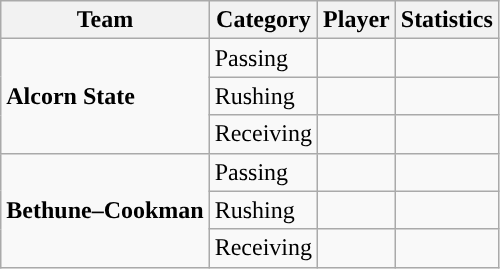<table class="wikitable" style="float: left;">
<tr>
<th>Team</th>
<th>Category</th>
<th>Player</th>
<th>Statistics</th>
</tr>
<tr>
<td rowspan=3><strong>Alcorn State</strong></td>
<td>Passing</td>
<td> </td>
<td> </td>
</tr>
<tr>
<td>Rushing</td>
<td> </td>
<td> </td>
</tr>
<tr>
<td>Receiving</td>
<td> </td>
<td> </td>
</tr>
<tr>
<td rowspan=3><strong>Bethune–Cookman</strong></td>
<td>Passing</td>
<td> </td>
<td> </td>
</tr>
<tr>
<td>Rushing</td>
<td> </td>
<td> </td>
</tr>
<tr>
<td>Receiving</td>
<td> </td>
<td> </td>
</tr>
</table>
